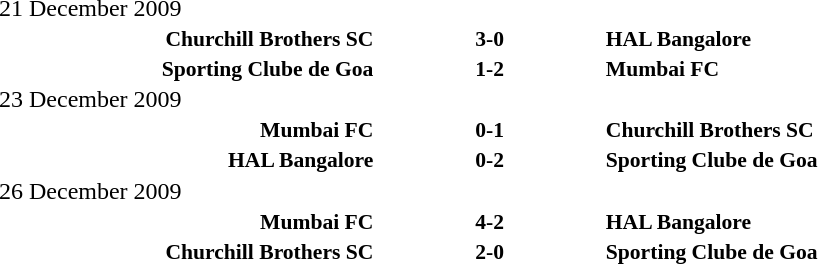<table width=100% cellspacing=1>
<tr>
<th width=20%></th>
<th width=12%></th>
<th width=20%></th>
<th></th>
</tr>
<tr>
<td>21 December 2009</td>
</tr>
<tr style=font-size:90%>
<td align=right><strong>Churchill Brothers SC</strong></td>
<td align=center><strong>3-0</strong></td>
<td><strong>HAL Bangalore</strong></td>
<td></td>
<td></td>
</tr>
<tr style=font-size:90%>
<td align=right><strong>Sporting Clube de Goa</strong></td>
<td align=center><strong>1-2</strong></td>
<td><strong>Mumbai FC</strong></td>
<td></td>
<td></td>
</tr>
<tr>
<td>23 December 2009</td>
</tr>
<tr style=font-size:90%>
<td align=right><strong>Mumbai FC</strong></td>
<td align=center><strong>0-1</strong></td>
<td><strong>Churchill Brothers SC</strong></td>
<td></td>
<td></td>
</tr>
<tr style=font-size:90%>
<td align=right><strong>HAL Bangalore</strong></td>
<td align=center><strong>0-2</strong></td>
<td><strong>Sporting Clube de Goa</strong></td>
<td></td>
<td></td>
</tr>
<tr>
<td>26 December 2009</td>
</tr>
<tr style=font-size:90%>
<td align=right><strong>Mumbai FC</strong></td>
<td align=center><strong>4-2</strong></td>
<td><strong>HAL Bangalore</strong></td>
<td></td>
<td></td>
</tr>
<tr style=font-size:90%>
<td align=right><strong>Churchill Brothers SC</strong></td>
<td align=center><strong>2-0</strong></td>
<td><strong>Sporting Clube de Goa</strong></td>
<td></td>
<td></td>
</tr>
</table>
